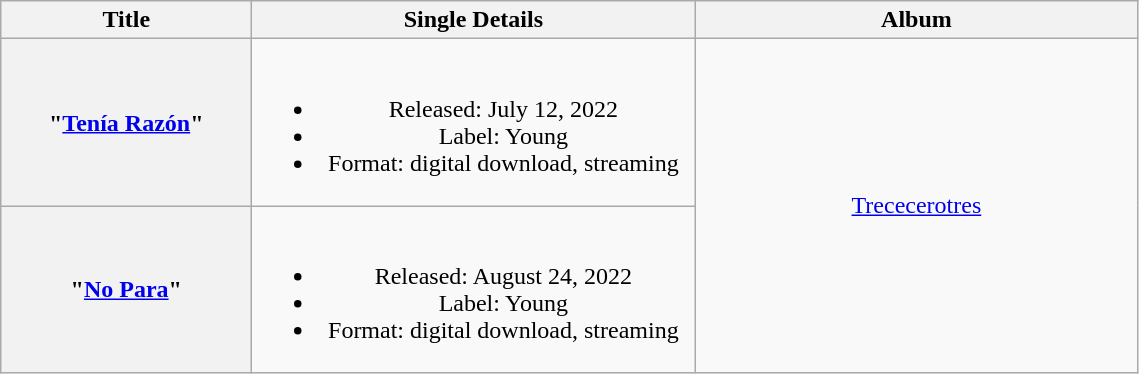<table class="wikitable plainrowheaders" style="text-align:center;">
<tr>
<th scope="col" rowspan="1" style="width:10em;">Title</th>
<th scope="col" rowspan="1" style="width:18em;">Single Details</th>
<th scope="col" rowspan="1" style="width:18em;">Album</th>
</tr>
<tr>
<th scope="row">"<a href='#'>Tenía Razón</a>"</th>
<td><br><ul><li>Released: July 12, 2022</li><li>Label: Young</li><li>Format: digital download, streaming</li></ul></td>
<td rowspan="2"><a href='#'>Trececerotres</a></td>
</tr>
<tr>
<th scope="row">"<a href='#'>No Para</a>"</th>
<td><br><ul><li>Released: August 24, 2022</li><li>Label: Young</li><li>Format: digital download, streaming</li></ul></td>
</tr>
</table>
